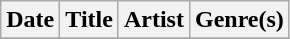<table class="wikitable" style="text-align: left;">
<tr>
<th>Date</th>
<th>Title</th>
<th>Artist</th>
<th>Genre(s)</th>
</tr>
<tr>
</tr>
</table>
